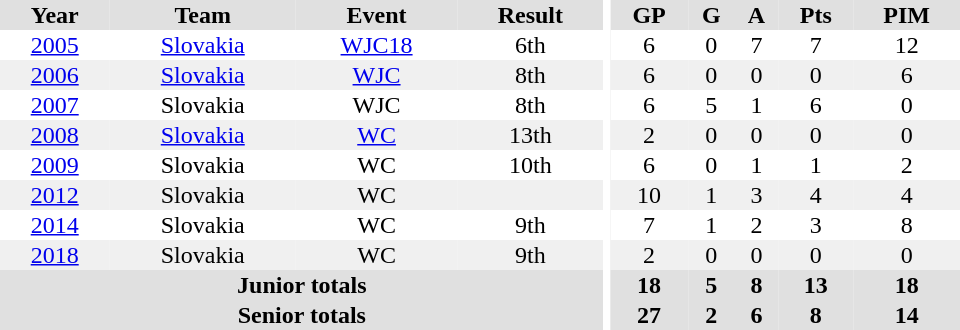<table border="0" cellpadding="1" cellspacing="0" ID="Table3" style="text-align:center; width:40em">
<tr ALIGN="center" bgcolor="#e0e0e0">
<th>Year</th>
<th>Team</th>
<th>Event</th>
<th>Result</th>
<th rowspan="99" bgcolor="#ffffff"></th>
<th>GP</th>
<th>G</th>
<th>A</th>
<th>Pts</th>
<th>PIM</th>
</tr>
<tr>
<td><a href='#'>2005</a></td>
<td><a href='#'>Slovakia</a></td>
<td><a href='#'>WJC18</a></td>
<td>6th</td>
<td>6</td>
<td>0</td>
<td>7</td>
<td>7</td>
<td>12</td>
</tr>
<tr bgcolor="#f0f0f0">
<td><a href='#'>2006</a></td>
<td><a href='#'>Slovakia</a></td>
<td><a href='#'>WJC</a></td>
<td>8th</td>
<td>6</td>
<td>0</td>
<td>0</td>
<td>0</td>
<td>6</td>
</tr>
<tr>
<td><a href='#'>2007</a></td>
<td>Slovakia</td>
<td>WJC</td>
<td>8th</td>
<td>6</td>
<td>5</td>
<td>1</td>
<td>6</td>
<td>0</td>
</tr>
<tr bgcolor="#f0f0f0">
<td><a href='#'>2008</a></td>
<td><a href='#'>Slovakia</a></td>
<td><a href='#'>WC</a></td>
<td>13th</td>
<td>2</td>
<td>0</td>
<td>0</td>
<td>0</td>
<td>0</td>
</tr>
<tr>
<td><a href='#'>2009</a></td>
<td>Slovakia</td>
<td>WC</td>
<td>10th</td>
<td>6</td>
<td>0</td>
<td>1</td>
<td>1</td>
<td>2</td>
</tr>
<tr bgcolor="#f0f0f0">
<td><a href='#'>2012</a></td>
<td>Slovakia</td>
<td>WC</td>
<td></td>
<td>10</td>
<td>1</td>
<td>3</td>
<td>4</td>
<td>4</td>
</tr>
<tr>
<td><a href='#'>2014</a></td>
<td>Slovakia</td>
<td>WC</td>
<td>9th</td>
<td>7</td>
<td>1</td>
<td>2</td>
<td>3</td>
<td>8</td>
</tr>
<tr bgcolor="#f0f0f0">
<td><a href='#'>2018</a></td>
<td>Slovakia</td>
<td>WC</td>
<td>9th</td>
<td>2</td>
<td>0</td>
<td>0</td>
<td>0</td>
<td>0</td>
</tr>
<tr bgcolor="#e0e0e0">
<th colspan="4">Junior totals</th>
<th>18</th>
<th>5</th>
<th>8</th>
<th>13</th>
<th>18</th>
</tr>
<tr bgcolor="#e0e0e0">
<th colspan="4">Senior totals</th>
<th>27</th>
<th>2</th>
<th>6</th>
<th>8</th>
<th>14</th>
</tr>
</table>
